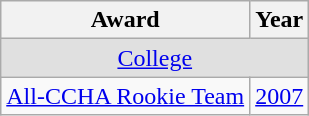<table class="wikitable">
<tr>
<th>Award</th>
<th>Year</th>
</tr>
<tr ALIGN="center" bgcolor="#e0e0e0">
<td colspan="2"><a href='#'>College</a></td>
</tr>
<tr>
<td><a href='#'>All-CCHA Rookie Team</a></td>
<td><a href='#'>2007</a></td>
</tr>
</table>
